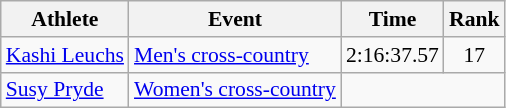<table class=wikitable style=font-size:90%;text-align:center>
<tr>
<th>Athlete</th>
<th>Event</th>
<th>Time</th>
<th>Rank</th>
</tr>
<tr>
<td align=left><a href='#'>Kashi Leuchs</a></td>
<td align=left><a href='#'>Men's cross-country</a></td>
<td>2:16:37.57</td>
<td>17</td>
</tr>
<tr>
<td align=left><a href='#'>Susy Pryde</a></td>
<td align=left><a href='#'>Women's cross-country</a></td>
<td colspan=2></td>
</tr>
</table>
